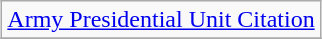<table class="wikitable" style="margin:1em auto; text-align:center;">
<tr>
<td colspan="3"><a href='#'>Army Presidential Unit Citation</a></td>
</tr>
<tr>
</tr>
</table>
